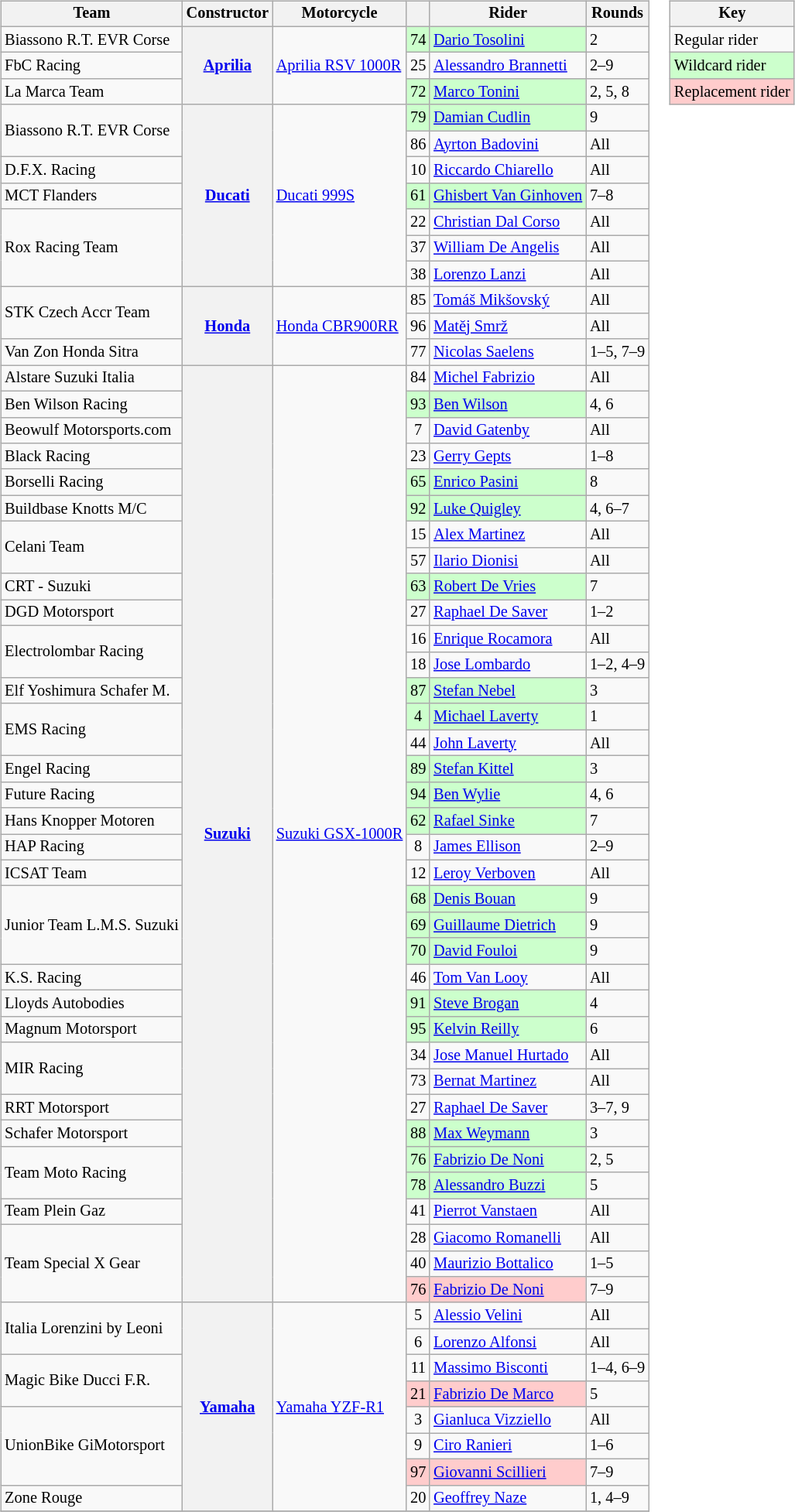<table>
<tr>
<td><br><table class="wikitable" style="font-size: 85%">
<tr>
<th>Team</th>
<th>Constructor</th>
<th>Motorcycle</th>
<th></th>
<th>Rider</th>
<th>Rounds</th>
</tr>
<tr>
<td>Biassono R.T. EVR Corse</td>
<th rowspan="3"><a href='#'>Aprilia</a></th>
<td rowspan="3"><a href='#'>Aprilia RSV 1000R</a></td>
<td style="background:#ccffcc;" align="center">74</td>
<td style="background:#ccffcc;"nowrap> <a href='#'>Dario Tosolini</a></td>
<td>2</td>
</tr>
<tr>
<td>FbC Racing</td>
<td align="center">25</td>
<td> <a href='#'>Alessandro Brannetti</a></td>
<td>2–9</td>
</tr>
<tr>
<td>La Marca Team</td>
<td style="background:#ccffcc;" align="center">72</td>
<td style="background:#ccffcc;"nowrap> <a href='#'>Marco Tonini</a></td>
<td>2, 5, 8</td>
</tr>
<tr>
<td rowspan="2">Biassono R.T. EVR Corse</td>
<th rowspan="7"><a href='#'>Ducati</a></th>
<td rowspan="7"><a href='#'>Ducati 999S</a></td>
<td style="background:#ccffcc;" align="center">79</td>
<td style="background:#ccffcc;"nowrap> <a href='#'>Damian Cudlin</a></td>
<td>9</td>
</tr>
<tr>
<td align="center">86</td>
<td> <a href='#'>Ayrton Badovini</a></td>
<td>All</td>
</tr>
<tr>
<td>D.F.X. Racing</td>
<td align="center">10</td>
<td> <a href='#'>Riccardo Chiarello</a></td>
<td>All</td>
</tr>
<tr>
<td>MCT Flanders</td>
<td style="background:#ccffcc;" align="center">61</td>
<td style="background:#ccffcc;"nowrap> <a href='#'>Ghisbert Van Ginhoven</a></td>
<td>7–8</td>
</tr>
<tr>
<td rowspan="3">Rox Racing Team</td>
<td align="center">22</td>
<td> <a href='#'>Christian Dal Corso</a></td>
<td>All</td>
</tr>
<tr>
<td align="center">37</td>
<td> <a href='#'>William De Angelis</a></td>
<td>All</td>
</tr>
<tr>
<td align="center">38</td>
<td> <a href='#'>Lorenzo Lanzi</a></td>
<td>All</td>
</tr>
<tr>
<td rowspan="2">STK Czech Accr Team</td>
<th rowspan="3"><a href='#'>Honda</a></th>
<td rowspan="3"><a href='#'>Honda CBR900RR</a></td>
<td align="center">85</td>
<td> <a href='#'>Tomáš Mikšovský</a></td>
<td>All</td>
</tr>
<tr>
<td align="center">96</td>
<td> <a href='#'>Matěj Smrž</a></td>
<td>All</td>
</tr>
<tr>
<td>Van Zon Honda Sitra</td>
<td align="center">77</td>
<td> <a href='#'>Nicolas Saelens</a></td>
<td>1–5, 7–9</td>
</tr>
<tr>
<td>Alstare Suzuki Italia</td>
<th rowspan="36"><a href='#'>Suzuki</a></th>
<td rowspan="36"><a href='#'>Suzuki GSX-1000R</a></td>
<td align="center">84</td>
<td> <a href='#'>Michel Fabrizio</a></td>
<td>All</td>
</tr>
<tr>
<td>Ben Wilson Racing</td>
<td style="background:#ccffcc;" align="center">93</td>
<td style="background:#ccffcc;"nowrap> <a href='#'>Ben Wilson</a></td>
<td>4, 6</td>
</tr>
<tr>
<td>Beowulf Motorsports.com</td>
<td align="center">7</td>
<td> <a href='#'>David Gatenby</a></td>
<td>All</td>
</tr>
<tr>
<td>Black Racing</td>
<td align="center">23</td>
<td> <a href='#'>Gerry Gepts</a></td>
<td>1–8</td>
</tr>
<tr>
<td>Borselli Racing</td>
<td style="background:#ccffcc;" align="center">65</td>
<td style="background:#ccffcc;"nowrap> <a href='#'>Enrico Pasini</a></td>
<td>8</td>
</tr>
<tr>
<td>Buildbase Knotts M/C</td>
<td style="background:#ccffcc;" align="center">92</td>
<td style="background:#ccffcc;"nowrap> <a href='#'>Luke Quigley</a></td>
<td>4, 6–7</td>
</tr>
<tr>
<td rowspan="2">Celani Team</td>
<td align="center">15</td>
<td> <a href='#'>Alex Martinez</a></td>
<td>All</td>
</tr>
<tr>
<td align="center">57</td>
<td> <a href='#'>Ilario Dionisi</a></td>
<td>All</td>
</tr>
<tr>
<td>CRT - Suzuki</td>
<td style="background:#ccffcc;" align="center">63</td>
<td style="background:#ccffcc;"nowrap> <a href='#'>Robert De Vries</a></td>
<td>7</td>
</tr>
<tr>
<td>DGD Motorsport</td>
<td align="center">27</td>
<td> <a href='#'>Raphael De Saver</a></td>
<td>1–2</td>
</tr>
<tr>
<td rowspan="2">Electrolombar Racing</td>
<td align="center">16</td>
<td> <a href='#'>Enrique Rocamora</a></td>
<td>All</td>
</tr>
<tr>
<td align="center">18</td>
<td> <a href='#'>Jose Lombardo</a></td>
<td>1–2, 4–9</td>
</tr>
<tr>
<td>Elf Yoshimura Schafer M.</td>
<td style="background:#ccffcc;" align="center">87</td>
<td style="background:#ccffcc;"nowrap> <a href='#'>Stefan Nebel</a></td>
<td>3</td>
</tr>
<tr>
<td rowspan="2">EMS Racing</td>
<td style="background:#ccffcc;" align="center">4</td>
<td style="background:#ccffcc;"nowrap> <a href='#'>Michael Laverty</a></td>
<td>1</td>
</tr>
<tr>
<td align="center">44</td>
<td> <a href='#'>John Laverty</a></td>
<td>All</td>
</tr>
<tr>
<td>Engel Racing</td>
<td style="background:#ccffcc;" align="center">89</td>
<td style="background:#ccffcc;"nowrap> <a href='#'>Stefan Kittel</a></td>
<td>3</td>
</tr>
<tr>
<td>Future Racing</td>
<td style="background:#ccffcc;" align="center">94</td>
<td style="background:#ccffcc;"nowrap> <a href='#'>Ben Wylie</a></td>
<td>4, 6</td>
</tr>
<tr>
<td>Hans Knopper Motoren</td>
<td style="background:#ccffcc;" align="center">62</td>
<td style="background:#ccffcc;"nowrap> <a href='#'>Rafael Sinke</a></td>
<td>7</td>
</tr>
<tr>
<td>HAP Racing</td>
<td align="center">8</td>
<td> <a href='#'>James Ellison</a></td>
<td>2–9</td>
</tr>
<tr>
<td>ICSAT Team</td>
<td align="center">12</td>
<td> <a href='#'>Leroy Verboven</a></td>
<td>All</td>
</tr>
<tr>
<td rowspan="3">Junior Team L.M.S. Suzuki</td>
<td style="background:#ccffcc;" align="center">68</td>
<td style="background:#ccffcc;"nowrap> <a href='#'>Denis Bouan</a></td>
<td>9</td>
</tr>
<tr>
<td style="background:#ccffcc;" align="center">69</td>
<td style="background:#ccffcc;"nowrap> <a href='#'>Guillaume Dietrich</a></td>
<td>9</td>
</tr>
<tr>
<td style="background:#ccffcc;" align="center">70</td>
<td style="background:#ccffcc;"nowrap> <a href='#'>David Fouloi</a></td>
<td>9</td>
</tr>
<tr>
<td>K.S. Racing</td>
<td align="center">46</td>
<td> <a href='#'>Tom Van Looy</a></td>
<td>All</td>
</tr>
<tr>
<td>Lloyds Autobodies</td>
<td style="background:#ccffcc;" align="center">91</td>
<td style="background:#ccffcc;"nowrap> <a href='#'>Steve Brogan</a></td>
<td>4</td>
</tr>
<tr>
<td>Magnum Motorsport</td>
<td style="background:#ccffcc;" align="center">95</td>
<td style="background:#ccffcc;"nowrap> <a href='#'>Kelvin Reilly</a></td>
<td>6</td>
</tr>
<tr>
<td rowspan="2">MIR Racing</td>
<td align="center">34</td>
<td> <a href='#'>Jose Manuel Hurtado</a></td>
<td>All</td>
</tr>
<tr>
<td align="center">73</td>
<td> <a href='#'>Bernat Martinez</a></td>
<td>All</td>
</tr>
<tr>
<td>RRT Motorsport</td>
<td align="center">27</td>
<td> <a href='#'>Raphael De Saver</a></td>
<td>3–7, 9</td>
</tr>
<tr>
<td>Schafer Motorsport</td>
<td style="background:#ccffcc;" align="center">88</td>
<td style="background:#ccffcc;"nowrap> <a href='#'>Max Weymann</a></td>
<td>3</td>
</tr>
<tr>
<td rowspan="2">Team Moto Racing</td>
<td style="background:#ccffcc;" align="center">76</td>
<td style="background:#ccffcc;"nowrap> <a href='#'>Fabrizio De Noni</a></td>
<td>2, 5</td>
</tr>
<tr>
<td style="background:#ccffcc;" align="center">78</td>
<td style="background:#ccffcc;"nowrap> <a href='#'>Alessandro Buzzi</a></td>
<td>5</td>
</tr>
<tr>
<td>Team Plein Gaz</td>
<td align="center">41</td>
<td> <a href='#'>Pierrot Vanstaen</a></td>
<td>All</td>
</tr>
<tr>
<td rowspan="3">Team Special X Gear</td>
<td align="center">28</td>
<td> <a href='#'>Giacomo Romanelli</a></td>
<td>All</td>
</tr>
<tr>
<td align="center">40</td>
<td> <a href='#'>Maurizio Bottalico</a></td>
<td>1–5</td>
</tr>
<tr>
<td style="background:#ffcccc;" align="center">76</td>
<td style="background:#ffcccc;"nowrap> <a href='#'>Fabrizio De Noni</a></td>
<td>7–9</td>
</tr>
<tr>
<td rowspan="2">Italia Lorenzini by Leoni</td>
<th rowspan="8"><a href='#'>Yamaha</a></th>
<td rowspan="8"><a href='#'>Yamaha YZF-R1</a></td>
<td align="center">5</td>
<td> <a href='#'>Alessio Velini</a></td>
<td>All</td>
</tr>
<tr>
<td align="center">6</td>
<td> <a href='#'>Lorenzo Alfonsi</a></td>
<td>All</td>
</tr>
<tr>
<td rowspan="2">Magic Bike Ducci F.R.</td>
<td align="center">11</td>
<td> <a href='#'>Massimo Bisconti</a></td>
<td>1–4, 6–9</td>
</tr>
<tr>
<td style="background:#ffcccc;" align="center">21</td>
<td style="background:#ffcccc;"nowrap> <a href='#'>Fabrizio De Marco</a></td>
<td>5</td>
</tr>
<tr>
<td rowspan="3">UnionBike GiMotorsport</td>
<td align="center">3</td>
<td> <a href='#'>Gianluca Vizziello</a></td>
<td>All</td>
</tr>
<tr>
<td align="center">9</td>
<td> <a href='#'>Ciro Ranieri</a></td>
<td>1–6</td>
</tr>
<tr>
<td style="background:#ffcccc;" align="center">97</td>
<td style="background:#ffcccc;"nowrap> <a href='#'>Giovanni Scillieri</a></td>
<td>7–9</td>
</tr>
<tr>
<td>Zone Rouge</td>
<td align="center">20</td>
<td> <a href='#'>Geoffrey Naze</a></td>
<td>1, 4–9</td>
</tr>
<tr>
</tr>
</table>
</td>
<td valign=top><br><table class="wikitable" style="font-size: 85%;">
<tr>
<th colspan=2>Key</th>
</tr>
<tr>
<td>Regular rider</td>
</tr>
<tr style="background:#ccffcc;">
<td>Wildcard rider</td>
</tr>
<tr style="background:#ffcccc;">
<td>Replacement rider</td>
</tr>
</table>
</td>
</tr>
</table>
